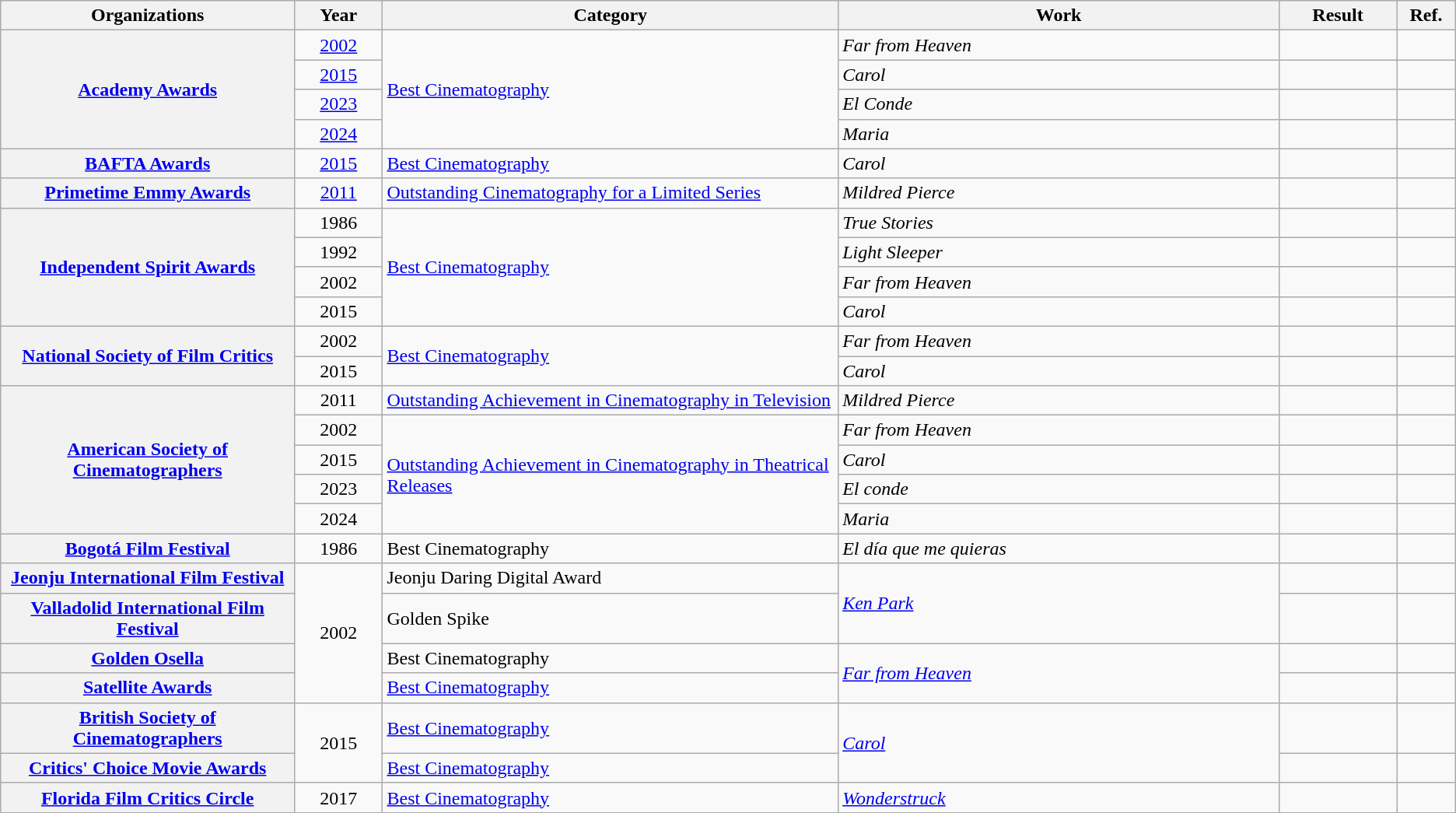<table class="wikitable sortable plainrowheaders">
<tr>
<th scope="col" style="width:20%;">Organizations</th>
<th scope="col" style="width:6%;">Year</th>
<th scope="col" style="width:31%;">Category</th>
<th scope="col" style="width:30%;">Work</th>
<th scope="col" style="width:8%;">Result</th>
<th scope="col" style="width:4%;" class="unsortable">Ref.</th>
</tr>
<tr>
<th rowspan="4" scope="row"><a href='#'>Academy Awards</a></th>
<td style="text-align:center;"><a href='#'>2002</a></td>
<td rowspan=4><a href='#'>Best Cinematography</a></td>
<td><em>Far from Heaven</em></td>
<td></td>
<td></td>
</tr>
<tr>
<td style="text-align:center;"><a href='#'>2015</a></td>
<td><em>Carol</em></td>
<td></td>
<td></td>
</tr>
<tr>
<td style="text-align:center;"><a href='#'>2023</a></td>
<td><em>El Conde</em></td>
<td></td>
<td></td>
</tr>
<tr>
<td style="text-align:center;"><a href='#'>2024</a></td>
<td><em>Maria</em></td>
<td></td>
<td></td>
</tr>
<tr>
<th rowspan="1" scope="row"><a href='#'>BAFTA Awards</a></th>
<td style="text-align:center;"><a href='#'>2015</a></td>
<td><a href='#'>Best Cinematography</a></td>
<td><em>Carol</em></td>
<td></td>
<td></td>
</tr>
<tr>
<th rowspan="1" scope="row"><a href='#'>Primetime Emmy Awards</a></th>
<td style="text-align:center;"><a href='#'>2011</a></td>
<td><a href='#'>Outstanding Cinematography for a Limited Series</a></td>
<td><em>Mildred Pierce</em></td>
<td></td>
<td></td>
</tr>
<tr>
<th rowspan="4" scope="row"><a href='#'>Independent Spirit Awards</a></th>
<td style="text-align:center;">1986</td>
<td rowspan=4><a href='#'>Best Cinematography</a></td>
<td><em>True Stories</em></td>
<td></td>
<td></td>
</tr>
<tr>
<td style="text-align:center;">1992</td>
<td><em>Light Sleeper</em></td>
<td></td>
<td></td>
</tr>
<tr>
<td style="text-align:center;">2002</td>
<td><em>Far from Heaven</em></td>
<td></td>
<td></td>
</tr>
<tr>
<td style="text-align:center;">2015</td>
<td><em>Carol</em></td>
<td></td>
<td></td>
</tr>
<tr>
<th rowspan="2" scope="row"><a href='#'>National Society of Film Critics</a></th>
<td style="text-align:center;">2002</td>
<td rowspan=2><a href='#'>Best Cinematography</a></td>
<td><em>Far from Heaven</em></td>
<td></td>
<td></td>
</tr>
<tr>
<td style="text-align:center;">2015</td>
<td><em>Carol</em></td>
<td></td>
<td></td>
</tr>
<tr>
<th rowspan="5" scope="row"><a href='#'>American Society of Cinematographers</a></th>
<td style="text-align:center;">2011</td>
<td><a href='#'>Outstanding Achievement in Cinematography in Television</a></td>
<td><em>Mildred Pierce</em></td>
<td></td>
<td></td>
</tr>
<tr>
<td style="text-align:center;">2002</td>
<td rowspan=4><a href='#'>Outstanding Achievement in Cinematography in Theatrical Releases</a></td>
<td><em>Far from Heaven</em></td>
<td></td>
<td></td>
</tr>
<tr>
<td style="text-align:center;">2015</td>
<td><em>Carol</em></td>
<td></td>
<td></td>
</tr>
<tr>
<td style="text-align:center;">2023</td>
<td><em>El conde</em></td>
<td></td>
<td></td>
</tr>
<tr>
<td style="text-align:center;">2024</td>
<td><em>Maria</em></td>
<td></td>
<td></td>
</tr>
<tr>
<th rowspan="1" scope="row"><a href='#'>Bogotá Film Festival</a></th>
<td style="text-align:center;">1986</td>
<td>Best Cinematography</td>
<td><em>El día que me quieras</em></td>
<td></td>
<td></td>
</tr>
<tr>
<th rowspan="1" scope="row"><a href='#'>Jeonju International Film Festival</a></th>
<td style="text-align:center;", rowspan=4>2002</td>
<td>Jeonju Daring Digital Award</td>
<td rowspan=2><em><a href='#'>Ken Park</a></em></td>
<td></td>
<td></td>
</tr>
<tr>
<th rowspan="1" scope="row"><a href='#'>Valladolid International Film Festival</a></th>
<td>Golden Spike</td>
<td></td>
<td></td>
</tr>
<tr>
<th rowspan="1" scope="row"><a href='#'>Golden Osella</a></th>
<td>Best Cinematography</td>
<td rowspan=2><em><a href='#'>Far from Heaven</a></em></td>
<td></td>
<td></td>
</tr>
<tr>
<th rowspan="1" scope="row"><a href='#'>Satellite Awards</a></th>
<td><a href='#'>Best Cinematography</a></td>
<td></td>
<td></td>
</tr>
<tr>
<th rowspan="1" scope="row"><a href='#'>British Society of Cinematographers</a></th>
<td style="text-align:center;", rowspan=2>2015</td>
<td><a href='#'>Best Cinematography</a></td>
<td rowspan=2><em><a href='#'>Carol</a></em></td>
<td></td>
<td></td>
</tr>
<tr>
<th rowspan="1" scope="row"><a href='#'>Critics' Choice Movie Awards</a></th>
<td><a href='#'>Best Cinematography</a></td>
<td></td>
<td></td>
</tr>
<tr>
<th rowspan="1" scope="row"><a href='#'>Florida Film Critics Circle</a></th>
<td style="text-align:center;">2017</td>
<td><a href='#'>Best Cinematography</a></td>
<td><em><a href='#'>Wonderstruck</a></em></td>
<td></td>
<td></td>
</tr>
<tr>
</tr>
</table>
